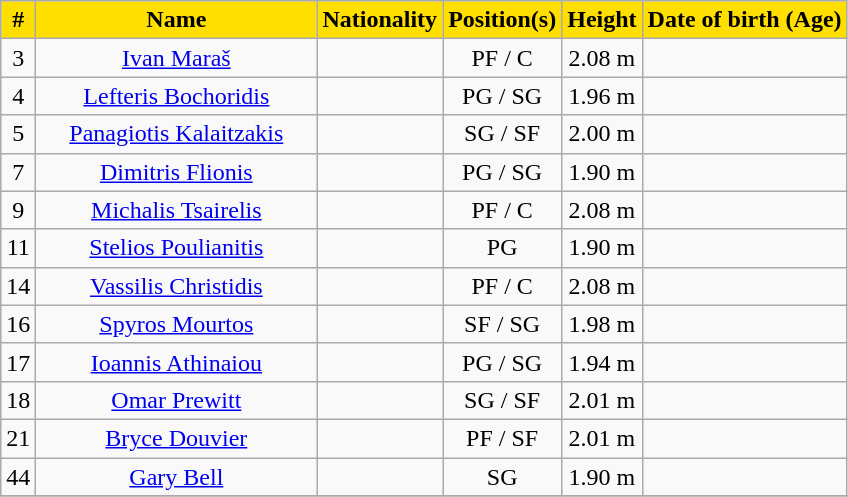<table class="wikitable sortable" style="text-align: center;">
<tr>
<th style="background:#FFDF00; color:black; text-align:center;">#</th>
<th style="background:#FFDF00; color:black; text-align:center;"; width=180>Name</th>
<th style="background:#FFDF00; color:black; text-align:center;"; width=60>Nationality</th>
<th style="background:#FFDF00; color:black; text-align:center;"; width=70>Position(s)</th>
<th style="background:#FFDF00; color:black; text-align:center;"><strong>Height</strong></th>
<th style="background:#FFDF00; color:black; text-align:center;">Date of birth (Age)</th>
</tr>
<tr>
<td>3</td>
<td><a href='#'>Ivan Maraš</a></td>
<td></td>
<td>PF / C</td>
<td>2.08 m</td>
<td></td>
</tr>
<tr>
<td>4</td>
<td><a href='#'>Lefteris Bochoridis</a></td>
<td></td>
<td>PG / SG</td>
<td>1.96 m</td>
<td></td>
</tr>
<tr>
<td>5</td>
<td><a href='#'>Panagiotis Kalaitzakis</a></td>
<td></td>
<td>SG / SF</td>
<td>2.00 m</td>
<td></td>
</tr>
<tr>
<td>7</td>
<td><a href='#'>Dimitris Flionis</a></td>
<td></td>
<td>PG / SG</td>
<td>1.90 m</td>
<td></td>
</tr>
<tr>
<td>9</td>
<td><a href='#'>Michalis Tsairelis</a></td>
<td></td>
<td>PF / C</td>
<td>2.08 m</td>
<td></td>
</tr>
<tr>
<td>11</td>
<td><a href='#'>Stelios Poulianitis</a></td>
<td></td>
<td>PG</td>
<td>1.90 m</td>
<td></td>
</tr>
<tr>
<td>14</td>
<td><a href='#'>Vassilis Christidis</a></td>
<td></td>
<td>PF / C</td>
<td>2.08 m</td>
<td></td>
</tr>
<tr>
<td>16</td>
<td><a href='#'>Spyros Mourtos</a></td>
<td></td>
<td>SF / SG</td>
<td>1.98 m</td>
<td></td>
</tr>
<tr>
<td>17</td>
<td><a href='#'>Ioannis Athinaiou</a></td>
<td></td>
<td>PG / SG</td>
<td>1.94 m</td>
<td></td>
</tr>
<tr>
<td>18</td>
<td><a href='#'>Omar Prewitt</a></td>
<td></td>
<td>SG / SF</td>
<td>2.01 m</td>
<td></td>
</tr>
<tr>
<td>21</td>
<td><a href='#'>Bryce Douvier</a></td>
<td></td>
<td>PF / SF</td>
<td>2.01 m</td>
<td></td>
</tr>
<tr>
<td>44</td>
<td><a href='#'>Gary Bell</a></td>
<td></td>
<td>SG</td>
<td>1.90 m</td>
<td></td>
</tr>
<tr>
</tr>
</table>
